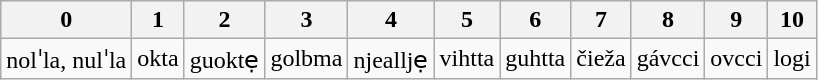<table class="wikitable">
<tr>
<th>0</th>
<th>1</th>
<th>2</th>
<th>3</th>
<th>4</th>
<th>5</th>
<th>6</th>
<th>7</th>
<th>8</th>
<th>9</th>
<th>10</th>
</tr>
<tr>
<td>nolˈla, nulˈla</td>
<td>okta</td>
<td>guoktẹ</td>
<td>golbma</td>
<td>njealljẹ</td>
<td>vihtta</td>
<td>guhtta</td>
<td>čieža</td>
<td>gávcci</td>
<td>ovcci</td>
<td>logi</td>
</tr>
</table>
